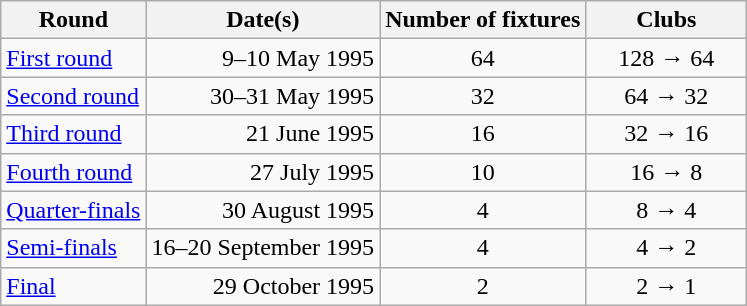<table class="wikitable" style="text-align:center">
<tr>
<th>Round</th>
<th>Date(s)</th>
<th>Number of fixtures</th>
<th width=100>Clubs</th>
</tr>
<tr>
<td align=left><a href='#'>First round</a></td>
<td align=right>9–10 May 1995</td>
<td>64</td>
<td>128 → 64</td>
</tr>
<tr>
<td align=left><a href='#'>Second round</a></td>
<td align=right>30–31 May 1995</td>
<td>32</td>
<td>64 → 32</td>
</tr>
<tr>
<td align=left><a href='#'>Third round</a></td>
<td align=right>21 June 1995</td>
<td>16</td>
<td>32 → 16</td>
</tr>
<tr>
<td align=left><a href='#'>Fourth round</a></td>
<td align=right>27 July 1995</td>
<td>10</td>
<td>16 → 8</td>
</tr>
<tr>
<td align=left><a href='#'>Quarter-finals</a></td>
<td align=right>30 August 1995</td>
<td>4</td>
<td>8 → 4</td>
</tr>
<tr>
<td align=left><a href='#'>Semi-finals</a></td>
<td align=right>16–20 September 1995</td>
<td>4</td>
<td>4 → 2</td>
</tr>
<tr>
<td align=left><a href='#'>Final</a></td>
<td align=right>29 October 1995</td>
<td>2</td>
<td>2 → 1</td>
</tr>
</table>
